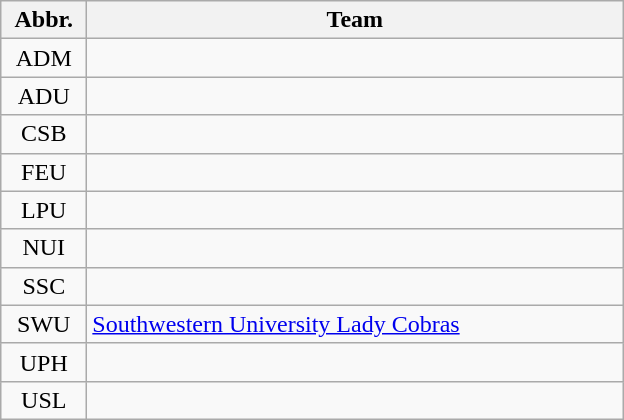<table class="wikitable" style="text-align: center;">
<tr>
<th width=50>Abbr.</th>
<th width=350>Team </th>
</tr>
<tr>
<td>ADM</td>
<td style="text-align:left;"></td>
</tr>
<tr>
<td>ADU</td>
<td style="text-align:left;"></td>
</tr>
<tr>
<td>CSB</td>
<td style="text-align:left;"></td>
</tr>
<tr>
<td>FEU</td>
<td style="text-align:left;"></td>
</tr>
<tr>
<td>LPU</td>
<td style="text-align:left;"></td>
</tr>
<tr>
<td>NUI</td>
<td style="text-align:left;"></td>
</tr>
<tr>
<td>SSC</td>
<td style="text-align:left;"></td>
</tr>
<tr>
<td>SWU</td>
<td style="text-align:left;"> <a href='#'>Southwestern University Lady Cobras</a></td>
</tr>
<tr>
<td>UPH</td>
<td style="text-align:left;"></td>
</tr>
<tr>
<td>USL</td>
<td style="text-align:left;"></td>
</tr>
</table>
